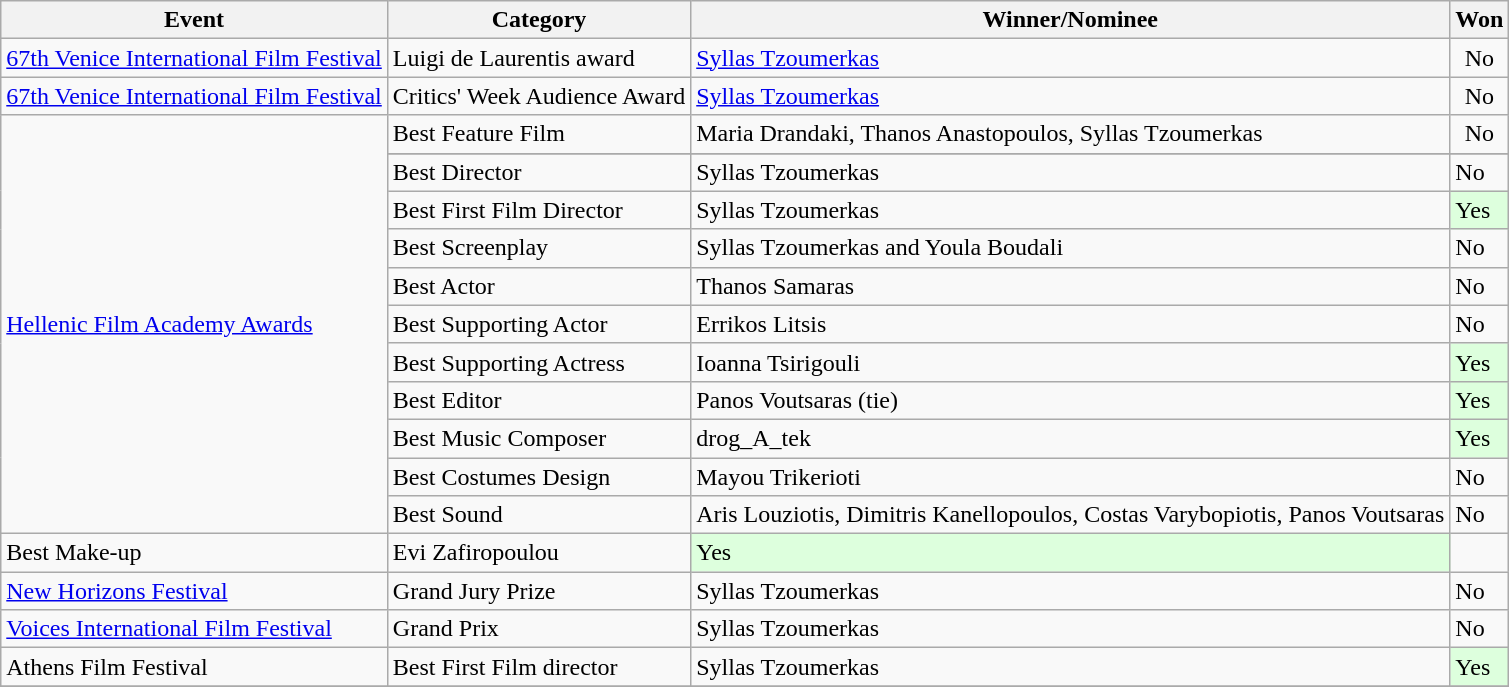<table class="wikitable">
<tr>
<th>Event</th>
<th>Category</th>
<th>Winner/Nominee</th>
<th>Won</th>
</tr>
<tr>
<td><a href='#'>67th Venice International Film Festival</a></td>
<td>Luigi de Laurentis award</td>
<td><a href='#'>Syllas Tzoumerkas</a></td>
<td align=center style=>No</td>
</tr>
<tr>
<td><a href='#'>67th Venice International Film Festival</a></td>
<td>Critics' Week Audience Award</td>
<td><a href='#'>Syllas Tzoumerkas</a></td>
<td align=center style=>No</td>
</tr>
<tr>
<td rowspan="12"><a href='#'>Hellenic Film Academy Awards</a></td>
<td>Best Feature Film</td>
<td>Maria Drandaki, Thanos Anastopoulos, Syllas Tzoumerkas</td>
<td align=center style=>No</td>
</tr>
<tr>
</tr>
<tr>
<td>Best Director</td>
<td>Syllas Tzoumerkas</td>
<td>No</td>
</tr>
<tr>
<td>Best First Film Director</td>
<td>Syllas Tzoumerkas</td>
<td style="background: #ddffdd">Yes</td>
</tr>
<tr>
<td>Best Screenplay</td>
<td>Syllas Tzoumerkas and Youla Boudali</td>
<td>No</td>
</tr>
<tr>
<td>Best Actor</td>
<td>Thanos Samaras</td>
<td>No</td>
</tr>
<tr>
<td>Best Supporting Actor</td>
<td>Errikos Litsis</td>
<td>No</td>
</tr>
<tr>
<td>Best Supporting Actress</td>
<td>Ioanna Tsirigouli</td>
<td style="background: #ddffdd">Yes</td>
</tr>
<tr>
<td>Best Editor</td>
<td>Panos Voutsaras (tie)</td>
<td style="background: #ddffdd">Yes</td>
</tr>
<tr>
<td>Best Music Composer</td>
<td>drog_A_tek</td>
<td style="background: #ddffdd">Yes</td>
</tr>
<tr>
<td>Best Costumes Design</td>
<td>Mayou Trikerioti</td>
<td>No</td>
</tr>
<tr>
<td>Best Sound</td>
<td>Aris Louziotis, Dimitris Kanellopoulos, Costas Varybopiotis, Panos Voutsaras</td>
<td>No</td>
</tr>
<tr>
<td>Best Make-up</td>
<td>Evi Zafiropoulou</td>
<td style="background: #ddffdd">Yes</td>
</tr>
<tr>
<td><a href='#'>New Horizons Festival</a></td>
<td>Grand Jury Prize</td>
<td>Syllas Tzoumerkas</td>
<td>No</td>
</tr>
<tr>
<td><a href='#'>Voices International Film Festival</a></td>
<td>Grand Prix</td>
<td>Syllas Tzoumerkas</td>
<td>No</td>
</tr>
<tr>
<td>Athens Film Festival</td>
<td>Best First Film director</td>
<td>Syllas Tzoumerkas</td>
<td style="background: #ddffdd">Yes</td>
</tr>
<tr>
</tr>
</table>
